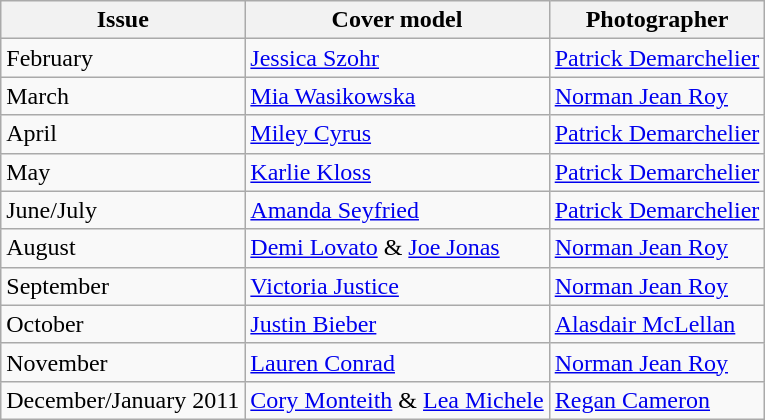<table class="sortable wikitable">
<tr>
<th>Issue</th>
<th>Cover model</th>
<th>Photographer</th>
</tr>
<tr>
<td>February</td>
<td><a href='#'>Jessica Szohr</a></td>
<td><a href='#'>Patrick Demarchelier</a></td>
</tr>
<tr>
<td>March</td>
<td><a href='#'>Mia Wasikowska</a></td>
<td><a href='#'>Norman Jean Roy</a></td>
</tr>
<tr>
<td>April</td>
<td><a href='#'>Miley Cyrus</a></td>
<td><a href='#'>Patrick Demarchelier</a></td>
</tr>
<tr>
<td>May</td>
<td><a href='#'>Karlie Kloss</a></td>
<td><a href='#'>Patrick Demarchelier</a></td>
</tr>
<tr>
<td>June/July</td>
<td><a href='#'>Amanda Seyfried</a></td>
<td><a href='#'>Patrick Demarchelier</a></td>
</tr>
<tr>
<td>August</td>
<td><a href='#'>Demi Lovato</a> & <a href='#'>Joe Jonas</a></td>
<td><a href='#'>Norman Jean Roy</a></td>
</tr>
<tr>
<td>September</td>
<td><a href='#'>Victoria Justice</a></td>
<td><a href='#'>Norman Jean Roy</a></td>
</tr>
<tr>
<td>October</td>
<td><a href='#'>Justin Bieber</a></td>
<td><a href='#'>Alasdair McLellan</a></td>
</tr>
<tr>
<td>November</td>
<td><a href='#'>Lauren Conrad</a></td>
<td><a href='#'>Norman Jean Roy</a></td>
</tr>
<tr>
<td>December/January 2011</td>
<td><a href='#'>Cory Monteith</a> & <a href='#'>Lea Michele</a></td>
<td><a href='#'>Regan Cameron</a></td>
</tr>
</table>
